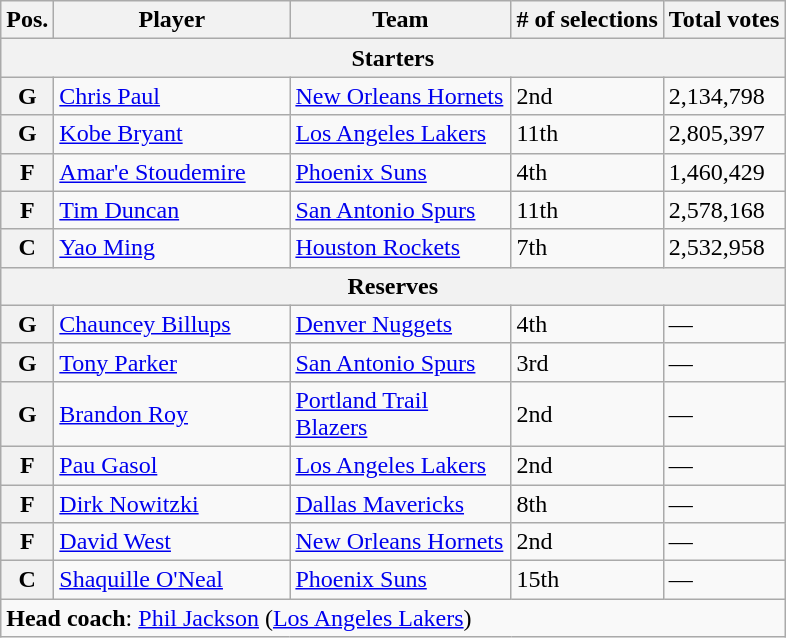<table class="wikitable">
<tr>
<th>Pos.</th>
<th width=150>Player</th>
<th width=140>Team</th>
<th># of selections</th>
<th>Total votes</th>
</tr>
<tr>
<th colspan="5">Starters</th>
</tr>
<tr>
<th>G</th>
<td><a href='#'>Chris Paul</a></td>
<td><a href='#'>New Orleans Hornets</a></td>
<td>2nd</td>
<td>2,134,798</td>
</tr>
<tr>
<th>G</th>
<td><a href='#'>Kobe Bryant</a></td>
<td><a href='#'>Los Angeles Lakers</a></td>
<td>11th</td>
<td>2,805,397</td>
</tr>
<tr>
<th>F</th>
<td><a href='#'>Amar'e Stoudemire</a></td>
<td><a href='#'>Phoenix Suns</a></td>
<td>4th</td>
<td>1,460,429</td>
</tr>
<tr>
<th>F</th>
<td><a href='#'>Tim Duncan</a></td>
<td><a href='#'>San Antonio Spurs</a></td>
<td>11th</td>
<td>2,578,168</td>
</tr>
<tr>
<th>C</th>
<td><a href='#'>Yao Ming</a></td>
<td><a href='#'>Houston Rockets</a></td>
<td>7th</td>
<td>2,532,958</td>
</tr>
<tr>
<th colspan="5">Reserves</th>
</tr>
<tr>
<th>G</th>
<td><a href='#'>Chauncey Billups</a></td>
<td><a href='#'>Denver Nuggets</a></td>
<td>4th</td>
<td>—</td>
</tr>
<tr>
<th>G</th>
<td><a href='#'>Tony Parker</a></td>
<td><a href='#'>San Antonio Spurs</a></td>
<td>3rd</td>
<td>—</td>
</tr>
<tr>
<th>G</th>
<td><a href='#'>Brandon Roy</a></td>
<td><a href='#'>Portland Trail Blazers</a></td>
<td>2nd</td>
<td>—</td>
</tr>
<tr>
<th>F</th>
<td><a href='#'>Pau Gasol</a></td>
<td><a href='#'>Los Angeles Lakers</a></td>
<td>2nd</td>
<td>—</td>
</tr>
<tr>
<th>F</th>
<td><a href='#'>Dirk Nowitzki</a></td>
<td><a href='#'>Dallas Mavericks</a></td>
<td>8th</td>
<td>—</td>
</tr>
<tr>
<th>F</th>
<td><a href='#'>David West</a></td>
<td><a href='#'>New Orleans Hornets</a></td>
<td>2nd</td>
<td>—</td>
</tr>
<tr>
<th>C</th>
<td><a href='#'>Shaquille O'Neal</a></td>
<td><a href='#'>Phoenix Suns</a></td>
<td>15th</td>
<td>—</td>
</tr>
<tr>
<td colspan="5"><strong>Head coach</strong>: <a href='#'>Phil Jackson</a> (<a href='#'>Los Angeles Lakers</a>)</td>
</tr>
</table>
